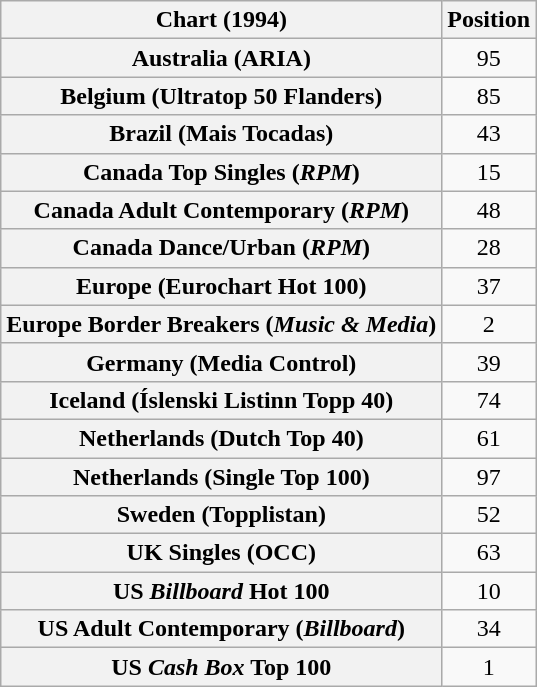<table class="wikitable sortable plainrowheaders" style="text-align:center">
<tr>
<th scope="col">Chart (1994)</th>
<th scope="col">Position</th>
</tr>
<tr>
<th scope="row">Australia (ARIA)</th>
<td>95</td>
</tr>
<tr>
<th scope="row">Belgium (Ultratop 50 Flanders)</th>
<td>85</td>
</tr>
<tr>
<th scope="row">Brazil (Mais Tocadas)</th>
<td>43</td>
</tr>
<tr>
<th scope="row">Canada Top Singles (<em>RPM</em>)</th>
<td>15</td>
</tr>
<tr>
<th scope="row">Canada Adult Contemporary (<em>RPM</em>)</th>
<td>48</td>
</tr>
<tr>
<th scope="row">Canada Dance/Urban (<em>RPM</em>)</th>
<td>28</td>
</tr>
<tr>
<th scope="row">Europe (Eurochart Hot 100)</th>
<td>37</td>
</tr>
<tr>
<th scope="row">Europe Border Breakers (<em>Music & Media</em>)</th>
<td>2</td>
</tr>
<tr>
<th scope="row">Germany (Media Control)</th>
<td>39</td>
</tr>
<tr>
<th scope="row">Iceland (Íslenski Listinn Topp 40)</th>
<td>74</td>
</tr>
<tr>
<th scope="row">Netherlands (Dutch Top 40)</th>
<td>61</td>
</tr>
<tr>
<th scope="row">Netherlands (Single Top 100)</th>
<td>97</td>
</tr>
<tr>
<th scope="row">Sweden (Topplistan)</th>
<td>52</td>
</tr>
<tr>
<th scope="row">UK Singles (OCC)</th>
<td>63</td>
</tr>
<tr>
<th scope="row">US <em>Billboard</em> Hot 100</th>
<td>10</td>
</tr>
<tr>
<th scope="row">US Adult Contemporary (<em>Billboard</em>)</th>
<td>34</td>
</tr>
<tr>
<th scope="row">US <em>Cash Box</em> Top 100</th>
<td>1</td>
</tr>
</table>
